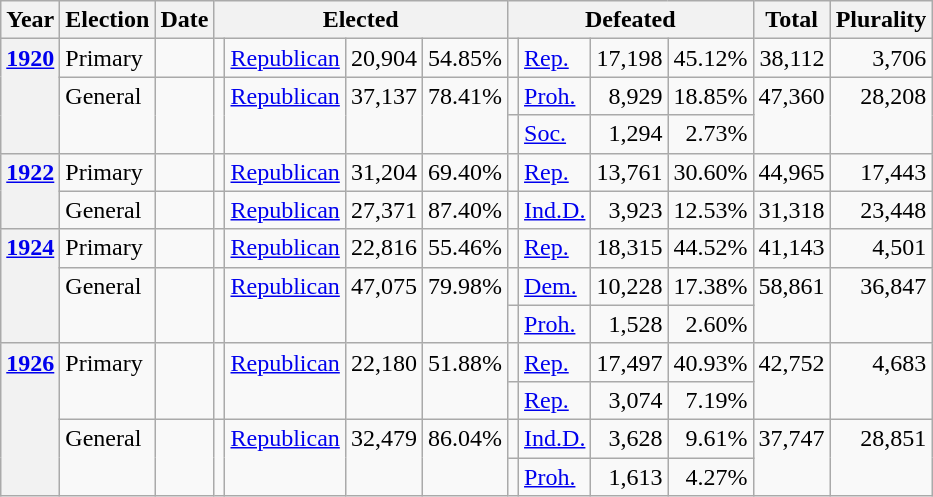<table class=wikitable>
<tr>
<th>Year</th>
<th>Election</th>
<th>Date</th>
<th ! colspan="4">Elected</th>
<th ! colspan="4">Defeated</th>
<th>Total</th>
<th>Plurality</th>
</tr>
<tr>
<th rowspan="3" valign="top"><a href='#'>1920</a></th>
<td valign="top">Primary</td>
<td valign="top"></td>
<td valign="top"></td>
<td valign="top" ><a href='#'>Republican</a></td>
<td valign="top" align="right">20,904</td>
<td valign="top" align="right">54.85%</td>
<td valign="top"></td>
<td valign="top" ><a href='#'>Rep.</a></td>
<td valign="top" align="right">17,198</td>
<td valign="top" align="right">45.12%</td>
<td valign="top" align="right">38,112</td>
<td valign="top" align="right">3,706</td>
</tr>
<tr>
<td rowspan="2" valign="top">General</td>
<td rowspan="2" valign="top"></td>
<td rowspan="2" valign="top"></td>
<td rowspan="2" valign="top" ><a href='#'>Republican</a></td>
<td rowspan="2" valign="top" align="right">37,137</td>
<td rowspan="2" valign="top" align="right">78.41%</td>
<td valign="top"></td>
<td valign="top" ><a href='#'>Proh.</a></td>
<td valign="top" align="right">8,929</td>
<td valign="top" align="right">18.85%</td>
<td rowspan="2" valign="top" align="right">47,360</td>
<td rowspan="2" valign="top" align="right">28,208</td>
</tr>
<tr>
<td valign="top"></td>
<td valign="top" ><a href='#'>Soc.</a></td>
<td valign="top" align="right">1,294</td>
<td valign="top" align="right">2.73%</td>
</tr>
<tr>
<th rowspan="2" valign="top"><a href='#'>1922</a></th>
<td valign="top">Primary</td>
<td valign="top"></td>
<td valign="top"></td>
<td valign="top" ><a href='#'>Republican</a></td>
<td valign="top" align="right">31,204</td>
<td valign="top" align="right">69.40%</td>
<td valign="top"></td>
<td valign="top" ><a href='#'>Rep.</a></td>
<td valign="top" align="right">13,761</td>
<td valign="top" align="right">30.60%</td>
<td valign="top" align="right">44,965</td>
<td valign="top" align="right">17,443</td>
</tr>
<tr>
<td valign="top">General</td>
<td valign="top"></td>
<td valign="top"></td>
<td valign="top" ><a href='#'>Republican</a></td>
<td valign="top" align="right">27,371</td>
<td valign="top" align="right">87.40%</td>
<td valign="top"></td>
<td valign="top" ><a href='#'>Ind.D.</a></td>
<td valign="top" align="right">3,923</td>
<td valign="top" align="right">12.53%</td>
<td valign="top" align="right">31,318</td>
<td valign="top" align="right">23,448</td>
</tr>
<tr>
<th rowspan="3" valign="top"><a href='#'>1924</a></th>
<td valign="top">Primary</td>
<td valign="top"></td>
<td valign="top"></td>
<td valign="top" ><a href='#'>Republican</a></td>
<td valign="top" align="right">22,816</td>
<td valign="top" align="right">55.46%</td>
<td valign="top"></td>
<td valign="top" ><a href='#'>Rep.</a></td>
<td valign="top" align="right">18,315</td>
<td valign="top" align="right">44.52%</td>
<td valign="top" align="right">41,143</td>
<td valign="top" align="right">4,501</td>
</tr>
<tr>
<td rowspan="2" valign="top">General</td>
<td rowspan="2" valign="top"></td>
<td rowspan="2" valign="top"></td>
<td rowspan="2" valign="top" ><a href='#'>Republican</a></td>
<td rowspan="2" valign="top" align="right">47,075</td>
<td rowspan="2" valign="top" align="right">79.98%</td>
<td valign="top"></td>
<td valign="top" ><a href='#'>Dem.</a></td>
<td valign="top" align="right">10,228</td>
<td valign="top" align="right">17.38%</td>
<td rowspan="2" valign="top" align="right">58,861</td>
<td rowspan="2" valign="top" align="right">36,847</td>
</tr>
<tr>
<td valign="top"></td>
<td valign="top" ><a href='#'>Proh.</a></td>
<td valign="top" align="right">1,528</td>
<td valign="top" align="right">2.60%</td>
</tr>
<tr>
<th rowspan="4" valign="top"><a href='#'>1926</a></th>
<td rowspan="2" valign="top">Primary</td>
<td rowspan="2" valign="top"></td>
<td rowspan="2" valign="top"></td>
<td rowspan="2" valign="top" ><a href='#'>Republican</a></td>
<td rowspan="2" valign="top" align="right">22,180</td>
<td rowspan="2" valign="top" align="right">51.88%</td>
<td valign="top"></td>
<td valign="top" ><a href='#'>Rep.</a></td>
<td valign="top" align="right">17,497</td>
<td valign="top" align="right">40.93%</td>
<td rowspan="2" valign="top" align="right">42,752</td>
<td rowspan="2" valign="top" align="right">4,683</td>
</tr>
<tr>
<td valign="top"></td>
<td valign="top" ><a href='#'>Rep.</a></td>
<td valign="top" align="right">3,074</td>
<td valign="top" align="right">7.19%</td>
</tr>
<tr>
<td rowspan="2" valign="top">General</td>
<td rowspan="2" valign="top"></td>
<td rowspan="2" valign="top"></td>
<td rowspan="2" valign="top" ><a href='#'>Republican</a></td>
<td rowspan="2" valign="top" align="right">32,479</td>
<td rowspan="2" valign="top" align="right">86.04%</td>
<td valign="top"></td>
<td valign="top" ><a href='#'>Ind.D.</a></td>
<td valign="top" align="right">3,628</td>
<td valign="top" align="right">9.61%</td>
<td rowspan="2" valign="top" align="right">37,747</td>
<td rowspan="2" valign="top" align="right">28,851</td>
</tr>
<tr>
<td valign="top"></td>
<td valign="top" ><a href='#'>Proh.</a></td>
<td valign="top" align="right">1,613</td>
<td valign="top" align="right">4.27%</td>
</tr>
</table>
